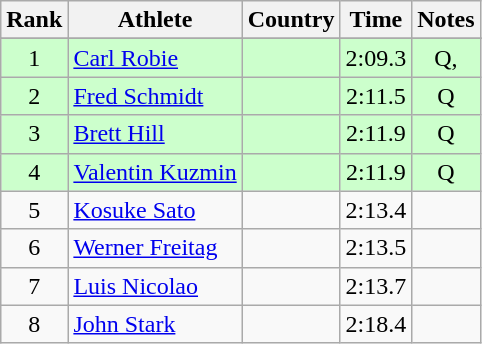<table class="wikitable sortable" style="text-align:center">
<tr>
<th>Rank</th>
<th>Athlete</th>
<th>Country</th>
<th>Time</th>
<th>Notes</th>
</tr>
<tr>
</tr>
<tr bgcolor=#CCFFCC>
<td>1</td>
<td align=left><a href='#'>Carl Robie</a></td>
<td align=left></td>
<td>2:09.3</td>
<td>Q, </td>
</tr>
<tr bgcolor=#CCFFCC>
<td>2</td>
<td align=left><a href='#'>Fred Schmidt</a></td>
<td align=left></td>
<td>2:11.5</td>
<td>Q</td>
</tr>
<tr bgcolor=#CCFFCC>
<td>3</td>
<td align=left><a href='#'>Brett Hill</a></td>
<td align=left></td>
<td>2:11.9</td>
<td>Q</td>
</tr>
<tr bgcolor=#CCFFCC>
<td>4</td>
<td align=left><a href='#'>Valentin Kuzmin</a></td>
<td align=left></td>
<td>2:11.9</td>
<td>Q</td>
</tr>
<tr>
<td>5</td>
<td align=left><a href='#'>Kosuke Sato</a></td>
<td align=left></td>
<td>2:13.4</td>
<td></td>
</tr>
<tr>
<td>6</td>
<td align=left><a href='#'>Werner Freitag</a></td>
<td align=left></td>
<td>2:13.5</td>
<td></td>
</tr>
<tr>
<td>7</td>
<td align=left><a href='#'>Luis Nicolao</a></td>
<td align=left></td>
<td>2:13.7</td>
<td></td>
</tr>
<tr>
<td>8</td>
<td align=left><a href='#'>John Stark</a></td>
<td align=left></td>
<td>2:18.4</td>
<td></td>
</tr>
</table>
